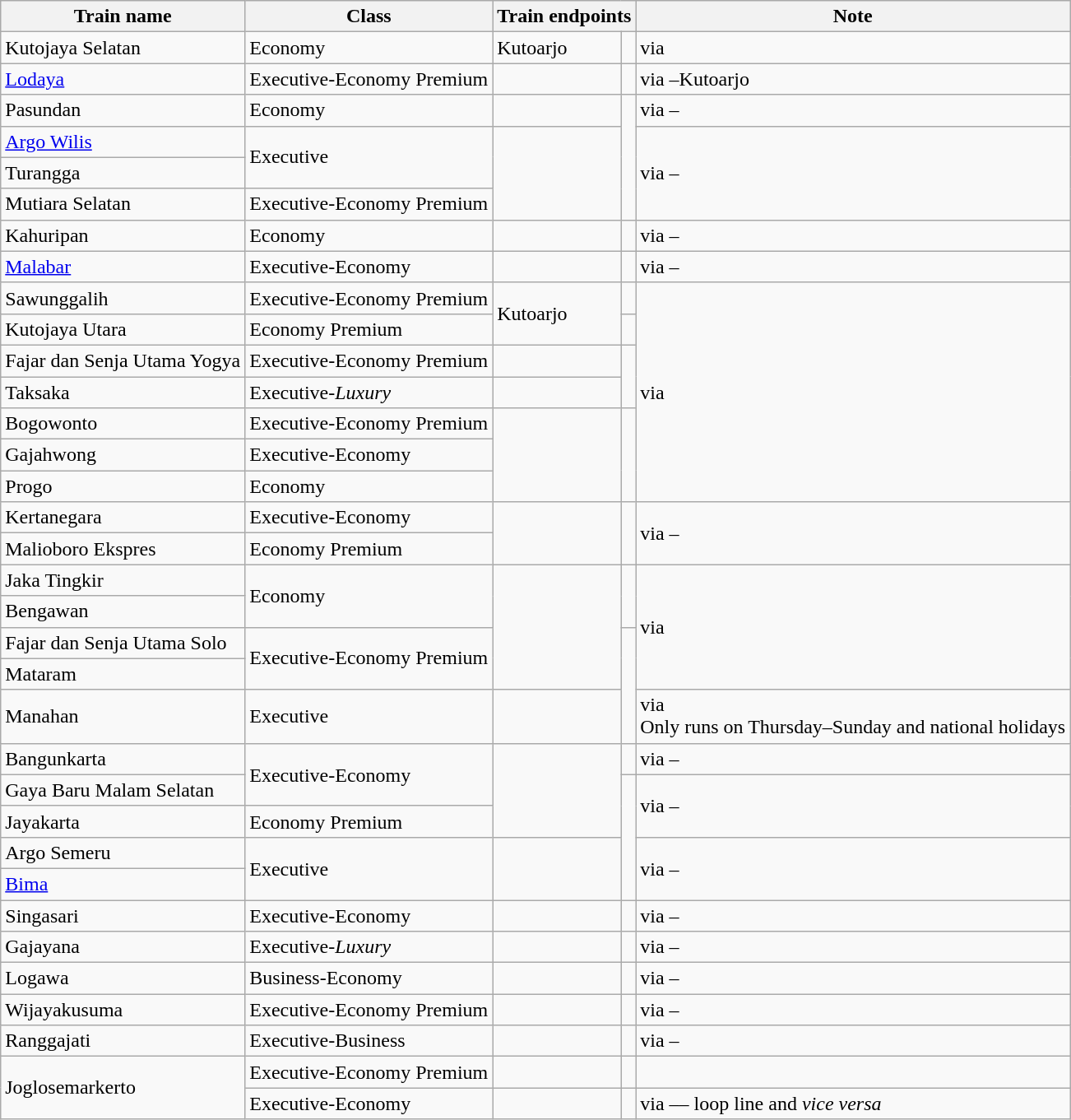<table class="wikitable">
<tr>
<th>Train name</th>
<th>Class</th>
<th colspan=2>Train endpoints</th>
<th>Note</th>
</tr>
<tr>
<td>Kutojaya Selatan</td>
<td>Economy</td>
<td>Kutoarjo</td>
<td></td>
<td>via </td>
</tr>
<tr>
<td><a href='#'>Lodaya</a></td>
<td>Executive-Economy Premium</td>
<td></td>
<td></td>
<td>via –Kutoarjo</td>
</tr>
<tr>
<td>Pasundan</td>
<td>Economy</td>
<td></td>
<td rowspan="4"></td>
<td>via –</td>
</tr>
<tr>
<td><a href='#'>Argo Wilis</a></td>
<td rowspan="2">Executive</td>
<td rowspan="3"></td>
<td rowspan="3">via –</td>
</tr>
<tr>
<td>Turangga</td>
</tr>
<tr>
<td>Mutiara Selatan</td>
<td>Executive-Economy Premium</td>
</tr>
<tr>
<td>Kahuripan</td>
<td>Economy</td>
<td></td>
<td></td>
<td>via –</td>
</tr>
<tr>
<td><a href='#'>Malabar</a></td>
<td>Executive-Economy</td>
<td></td>
<td></td>
<td>via –</td>
</tr>
<tr>
<td>Sawunggalih</td>
<td>Executive-Economy Premium</td>
<td rowspan="2">Kutoarjo</td>
<td></td>
<td rowspan=7>via </td>
</tr>
<tr>
<td>Kutojaya Utara</td>
<td>Economy Premium</td>
<td></td>
</tr>
<tr>
<td>Fajar dan Senja Utama Yogya</td>
<td>Executive-Economy Premium</td>
<td></td>
<td rowspan="2"></td>
</tr>
<tr>
<td>Taksaka</td>
<td>Executive-<em>Luxury</em></td>
<td></td>
</tr>
<tr>
<td>Bogowonto</td>
<td>Executive-Economy Premium</td>
<td rowspan="3"></td>
<td rowspan="3"></td>
</tr>
<tr>
<td>Gajahwong</td>
<td>Executive-Economy</td>
</tr>
<tr>
<td>Progo</td>
<td>Economy</td>
</tr>
<tr>
<td>Kertanegara</td>
<td>Executive-Economy</td>
<td rowspan="2"></td>
<td rowspan="2"></td>
<td rowspan="2">via –</td>
</tr>
<tr>
<td>Malioboro Ekspres</td>
<td>Economy Premium</td>
</tr>
<tr>
<td>Jaka Tingkir</td>
<td rowspan="2">Economy</td>
<td rowspan="4"></td>
<td rowspan="2"></td>
<td rowspan="4">via </td>
</tr>
<tr>
<td>Bengawan</td>
</tr>
<tr>
<td>Fajar dan Senja Utama Solo</td>
<td rowspan="2">Executive-Economy Premium</td>
<td rowspan="3"></td>
</tr>
<tr>
<td>Mataram</td>
</tr>
<tr>
<td>Manahan</td>
<td>Executive</td>
<td></td>
<td>via <br>Only runs on Thursday–Sunday and national holidays</td>
</tr>
<tr>
<td>Bangunkarta</td>
<td rowspan=2>Executive-Economy</td>
<td rowspan=3></td>
<td></td>
<td>via –</td>
</tr>
<tr>
<td>Gaya Baru Malam Selatan</td>
<td rowspan="4"></td>
<td rowspan="2">via –</td>
</tr>
<tr>
<td>Jayakarta</td>
<td>Economy Premium</td>
</tr>
<tr>
<td>Argo Semeru</td>
<td rowspan="2">Executive</td>
<td rowspan="2"></td>
<td rowspan="2">via –</td>
</tr>
<tr>
<td><a href='#'>Bima</a></td>
</tr>
<tr>
<td>Singasari</td>
<td>Executive-Economy</td>
<td></td>
<td></td>
<td>via –</td>
</tr>
<tr>
<td>Gajayana</td>
<td>Executive-<em>Luxury</em></td>
<td></td>
<td></td>
<td>via –</td>
</tr>
<tr>
<td>Logawa</td>
<td>Business-Economy</td>
<td></td>
<td></td>
<td>via –</td>
</tr>
<tr>
<td>Wijayakusuma</td>
<td>Executive-Economy Premium</td>
<td></td>
<td></td>
<td>via –</td>
</tr>
<tr>
<td>Ranggajati</td>
<td>Executive-Business</td>
<td></td>
<td></td>
<td>via –</td>
</tr>
<tr>
<td rowspan="2">Joglosemarkerto</td>
<td>Executive-Economy Premium</td>
<td></td>
<td></td>
<td></td>
</tr>
<tr>
<td>Executive-Economy</td>
<td></td>
<td></td>
<td>via –– loop line and <em>vice versa</em></td>
</tr>
</table>
